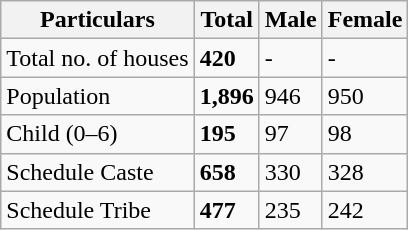<table class="wikitable">
<tr>
<th>Particulars</th>
<th>Total</th>
<th>Male</th>
<th>Female</th>
</tr>
<tr>
<td>Total no. of houses</td>
<td><strong>420</strong></td>
<td>-</td>
<td>-</td>
</tr>
<tr>
<td>Population</td>
<td><strong>1,896</strong></td>
<td>946</td>
<td>950</td>
</tr>
<tr>
<td>Child (0–6)</td>
<td><strong>195</strong></td>
<td>97</td>
<td>98</td>
</tr>
<tr>
<td>Schedule Caste</td>
<td><strong>658</strong></td>
<td>330</td>
<td>328</td>
</tr>
<tr>
<td>Schedule Tribe</td>
<td><strong>477</strong></td>
<td>235</td>
<td>242</td>
</tr>
</table>
